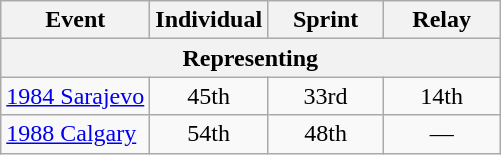<table class="wikitable" style="text-align: center;">
<tr ">
<th>Event</th>
<th style="width:70px;">Individual</th>
<th style="width:70px;">Sprint</th>
<th style="width:70px;">Relay</th>
</tr>
<tr>
<th colspan=4>Representing </th>
</tr>
<tr>
<td align=left> <a href='#'>1984 Sarajevo</a></td>
<td>45th</td>
<td>33rd</td>
<td>14th</td>
</tr>
<tr>
<td align=left> <a href='#'>1988 Calgary</a></td>
<td>54th</td>
<td>48th</td>
<td>—</td>
</tr>
</table>
